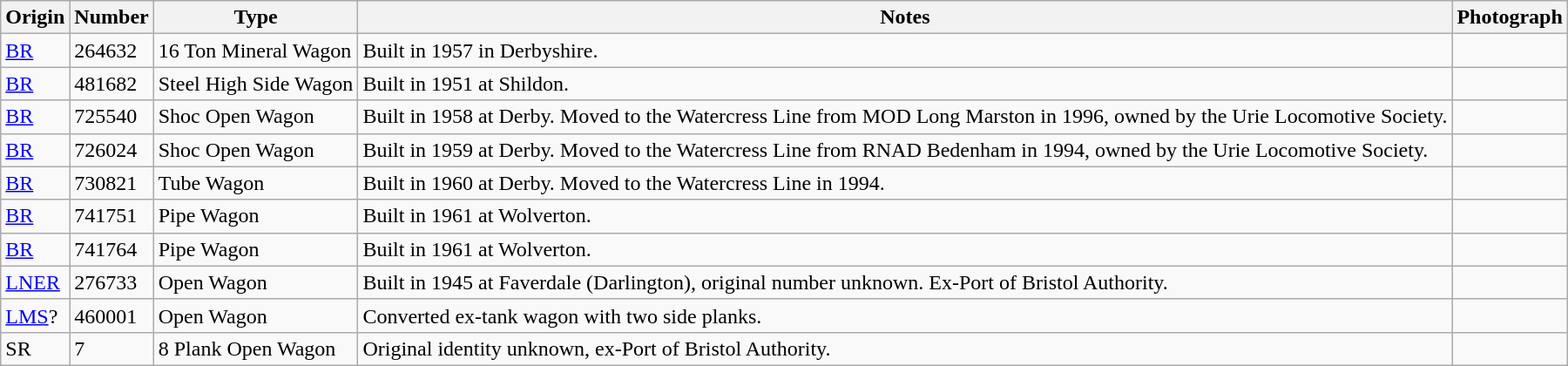<table class="wikitable">
<tr>
<th>Origin</th>
<th>Number</th>
<th>Type</th>
<th>Notes</th>
<th>Photograph</th>
</tr>
<tr>
<td><a href='#'>BR</a></td>
<td>264632</td>
<td>16 Ton Mineral Wagon</td>
<td>Built in 1957 in Derbyshire.</td>
<td></td>
</tr>
<tr>
<td><a href='#'>BR</a></td>
<td>481682</td>
<td>Steel High Side Wagon</td>
<td>Built in 1951 at Shildon.</td>
<td></td>
</tr>
<tr>
<td><a href='#'>BR</a></td>
<td>725540</td>
<td>Shoc Open Wagon</td>
<td>Built in 1958 at Derby. Moved to the Watercress Line from MOD Long Marston in 1996, owned by the Urie Locomotive Society.</td>
<td></td>
</tr>
<tr>
<td><a href='#'>BR</a></td>
<td>726024</td>
<td>Shoc Open Wagon</td>
<td>Built in 1959 at Derby. Moved to the Watercress Line from RNAD Bedenham in 1994, owned by the Urie Locomotive Society.</td>
<td></td>
</tr>
<tr>
<td><a href='#'>BR</a></td>
<td>730821</td>
<td>Tube Wagon</td>
<td>Built in 1960 at Derby. Moved to the Watercress Line in 1994. </td>
<td></td>
</tr>
<tr>
<td><a href='#'>BR</a></td>
<td>741751</td>
<td>Pipe Wagon</td>
<td>Built in 1961 at Wolverton.</td>
<td></td>
</tr>
<tr>
<td><a href='#'>BR</a></td>
<td>741764</td>
<td>Pipe Wagon</td>
<td>Built in 1961 at Wolverton.</td>
<td></td>
</tr>
<tr>
<td><a href='#'>LNER</a></td>
<td>276733</td>
<td>Open Wagon</td>
<td>Built in 1945 at Faverdale (Darlington), original number unknown. Ex-Port of Bristol Authority.</td>
<td></td>
</tr>
<tr>
<td><a href='#'>LMS</a>?</td>
<td>460001</td>
<td>Open Wagon</td>
<td>Converted ex-tank wagon with two side planks.</td>
<td></td>
</tr>
<tr>
<td>SR</td>
<td>7</td>
<td>8 Plank Open Wagon</td>
<td>Original identity unknown, ex-Port of Bristol Authority.</td>
<td></td>
</tr>
</table>
